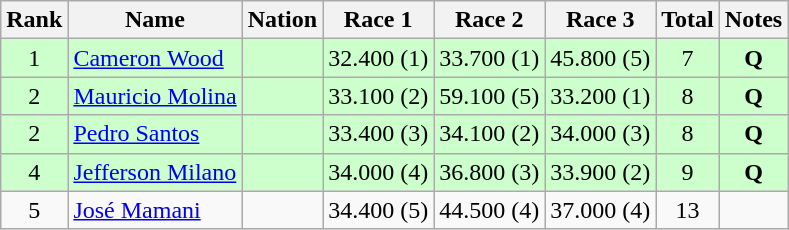<table class="wikitable sortable" style="text-align:center">
<tr>
<th>Rank</th>
<th>Name</th>
<th>Nation</th>
<th>Race 1</th>
<th>Race 2</th>
<th>Race 3</th>
<th>Total</th>
<th>Notes</th>
</tr>
<tr bgcolor=ccffcc>
<td>1</td>
<td align=left><a href='#'>Cameron Wood</a></td>
<td align=left></td>
<td>32.400 (1)</td>
<td>33.700 (1)</td>
<td>45.800 (5)</td>
<td>7</td>
<td><strong>Q</strong></td>
</tr>
<tr bgcolor=ccffcc>
<td>2</td>
<td align=left><a href='#'>Mauricio Molina</a></td>
<td align=left></td>
<td>33.100 (2)</td>
<td>59.100 (5)</td>
<td>33.200 (1)</td>
<td>8</td>
<td><strong>Q</strong></td>
</tr>
<tr bgcolor=ccffcc>
<td>2</td>
<td align=left><a href='#'>Pedro Santos</a></td>
<td align=left></td>
<td>33.400 (3)</td>
<td>34.100 (2)</td>
<td>34.000 (3)</td>
<td>8</td>
<td><strong>Q</strong></td>
</tr>
<tr bgcolor=ccffcc>
<td>4</td>
<td align=left><a href='#'>Jefferson Milano</a></td>
<td align=left></td>
<td>34.000 (4)</td>
<td>36.800 (3)</td>
<td>33.900 (2)</td>
<td>9</td>
<td><strong>Q</strong></td>
</tr>
<tr>
<td>5</td>
<td align=left><a href='#'>José Mamani</a></td>
<td align=left></td>
<td>34.400 (5)</td>
<td>44.500 (4)</td>
<td>37.000 (4)</td>
<td>13</td>
<td></td>
</tr>
</table>
